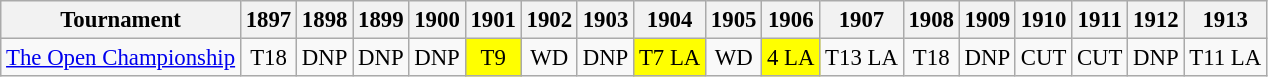<table class="wikitable" style="font-size:95%;text-align:center;">
<tr>
<th>Tournament</th>
<th>1897</th>
<th>1898</th>
<th>1899</th>
<th>1900</th>
<th>1901</th>
<th>1902</th>
<th>1903</th>
<th>1904</th>
<th>1905</th>
<th>1906</th>
<th>1907</th>
<th>1908</th>
<th>1909</th>
<th>1910</th>
<th>1911</th>
<th>1912</th>
<th>1913</th>
</tr>
<tr>
<td align=left><a href='#'>The Open Championship</a></td>
<td>T18</td>
<td>DNP</td>
<td>DNP</td>
<td>DNP</td>
<td style="background:yellow;">T9</td>
<td>WD</td>
<td>DNP</td>
<td style="background:yellow;">T7 <span>LA</span></td>
<td>WD</td>
<td style="background:yellow;">4 <span>LA</span></td>
<td>T13 <span>LA</span></td>
<td>T18</td>
<td>DNP</td>
<td>CUT</td>
<td>CUT</td>
<td>DNP</td>
<td>T11 <span>LA</span></td>
</tr>
</table>
